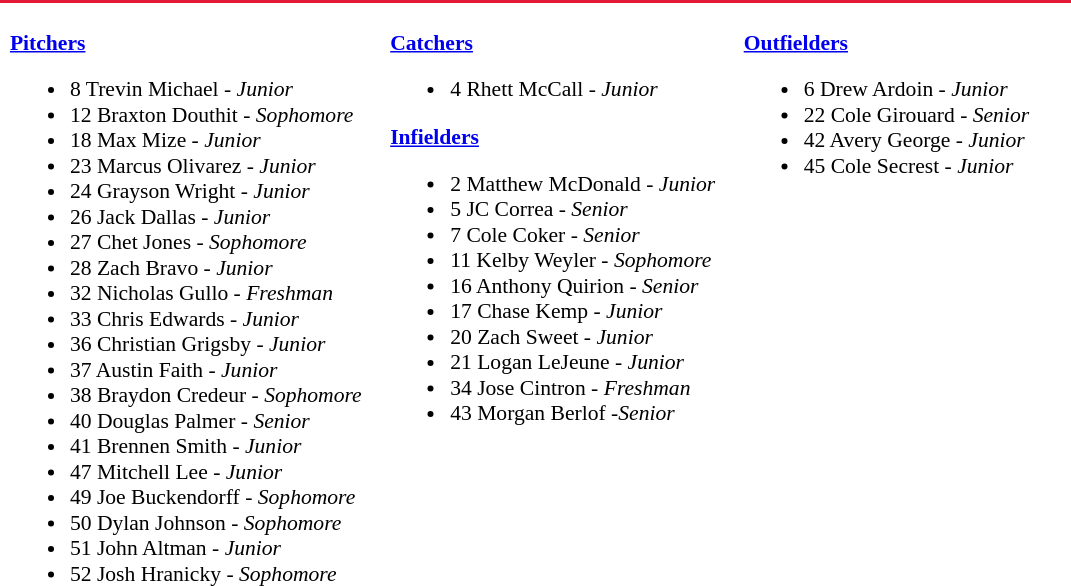<table class="toccolours" style="border-collapse:collapse; font-size:90%;">
<tr>
<td colspan="9" style=background:#E31937;color:white></td>
</tr>
<tr>
</tr>
<tr>
<td width="03"> </td>
<td valign="top"><br><strong><a href='#'>Pitchers</a></strong><ul><li>8 Trevin Michael - <em>Junior</em></li><li>12 Braxton Douthit - <em>Sophomore</em></li><li>18 Max Mize - <em>Junior</em></li><li>23 Marcus Olivarez - <em>Junior</em></li><li>24 Grayson Wright - <em>Junior</em></li><li>26 Jack Dallas - <em>Junior</em></li><li>27 Chet Jones - <em>Sophomore</em></li><li>28 Zach Bravo - <em>Junior</em></li><li>32 Nicholas Gullo - <em>Freshman</em></li><li>33 Chris Edwards - <em>Junior</em></li><li>36 Christian Grigsby - <em>Junior</em></li><li>37 Austin Faith - <em>Junior</em></li><li>38 Braydon Credeur - <em>Sophomore</em></li><li>40 Douglas Palmer - <em>Senior</em></li><li>41 Brennen Smith - <em>Junior</em></li><li>47 Mitchell Lee - <em>Junior</em></li><li>49 Joe Buckendorff - <em>Sophomore</em></li><li>50 Dylan Johnson - <em>Sophomore</em></li><li>51 John Altman - <em>Junior</em></li><li>52 Josh Hranicky - <em>Sophomore</em></li></ul></td>
<td width="15"> </td>
<td valign="top"><br><strong><a href='#'>Catchers</a></strong><ul><li>4 Rhett McCall  - <em>Junior</em></li></ul><strong><a href='#'>Infielders</a></strong><ul><li>2  Matthew McDonald - <em>Junior</em></li><li>5  JC Correa - <em>Senior</em></li><li>7  Cole Coker - <em>Senior</em></li><li>11  Kelby Weyler - <em>Sophomore</em></li><li>16  Anthony Quirion - <em>Senior</em></li><li>17  Chase Kemp - <em>Junior</em></li><li>20 Zach Sweet - <em>Junior</em></li><li>21 Logan LeJeune - <em>Junior</em></li><li>34 Jose Cintron - <em>Freshman</em></li><li>43 Morgan Berlof -<em>Senior</em></li></ul></td>
<td width="15"> </td>
<td valign="top"><br><strong><a href='#'>Outfielders</a></strong><ul><li>6  Drew Ardoin - <em>Junior</em></li><li>22  Cole Girouard - <em>Senior</em></li><li>42 Avery George - <em>Junior</em></li><li>45 Cole Secrest - <em>Junior</em></li></ul></td>
<td width="25"> </td>
</tr>
</table>
